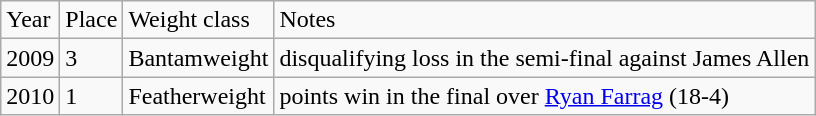<table class="wikitable">
<tr>
<td>Year</td>
<td>Place</td>
<td>Weight class</td>
<td>Notes</td>
</tr>
<tr>
<td>2009</td>
<td>3</td>
<td>Bantamweight</td>
<td>disqualifying loss in the semi-final against James Allen</td>
</tr>
<tr>
<td>2010</td>
<td>1</td>
<td>Featherweight</td>
<td>points win in the final over <a href='#'>Ryan Farrag</a> (18-4)</td>
</tr>
</table>
